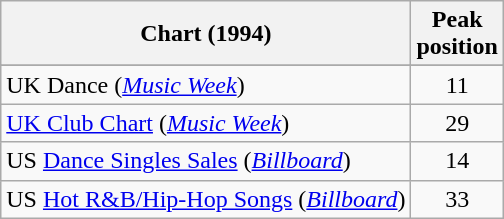<table class="wikitable sortable">
<tr>
<th>Chart (1994)</th>
<th>Peak<br>position</th>
</tr>
<tr>
</tr>
<tr>
</tr>
<tr>
<td align="left">UK Dance (<em><a href='#'>Music Week</a></em>)</td>
<td align="center">11</td>
</tr>
<tr>
<td align="left"><a href='#'>UK Club Chart</a> (<em><a href='#'>Music Week</a></em>)</td>
<td align="center">29</td>
</tr>
<tr>
<td align="left">US <a href='#'>Dance Singles Sales</a> (<em><a href='#'>Billboard</a></em>)</td>
<td align="center">14</td>
</tr>
<tr>
<td align="left">US <a href='#'>Hot R&B/Hip-Hop Songs</a> (<em><a href='#'>Billboard</a></em>)</td>
<td align="center">33</td>
</tr>
</table>
